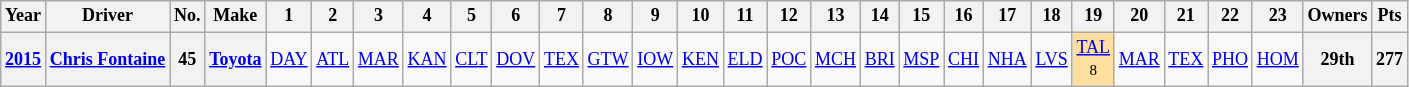<table class="wikitable" style="text-align:center; font-size:75%">
<tr>
<th>Year</th>
<th>Driver</th>
<th>No.</th>
<th>Make</th>
<th>1</th>
<th>2</th>
<th>3</th>
<th>4</th>
<th>5</th>
<th>6</th>
<th>7</th>
<th>8</th>
<th>9</th>
<th>10</th>
<th>11</th>
<th>12</th>
<th>13</th>
<th>14</th>
<th>15</th>
<th>16</th>
<th>17</th>
<th>18</th>
<th>19</th>
<th>20</th>
<th>21</th>
<th>22</th>
<th>23</th>
<th>Owners</th>
<th>Pts</th>
</tr>
<tr>
<th><a href='#'>2015</a></th>
<th><a href='#'>Chris Fontaine</a></th>
<th>45</th>
<th><a href='#'>Toyota</a></th>
<td><a href='#'>DAY</a></td>
<td><a href='#'>ATL</a></td>
<td><a href='#'>MAR</a></td>
<td><a href='#'>KAN</a></td>
<td><a href='#'>CLT</a></td>
<td><a href='#'>DOV</a></td>
<td><a href='#'>TEX</a></td>
<td><a href='#'>GTW</a></td>
<td><a href='#'>IOW</a></td>
<td><a href='#'>KEN</a></td>
<td><a href='#'>ELD</a></td>
<td><a href='#'>POC</a></td>
<td><a href='#'>MCH</a></td>
<td><a href='#'>BRI</a></td>
<td><a href='#'>MSP</a></td>
<td><a href='#'>CHI</a></td>
<td><a href='#'>NHA</a></td>
<td><a href='#'>LVS</a></td>
<td style="background:#FFDF9F;"><a href='#'>TAL</a><br><small>8</small></td>
<td><a href='#'>MAR</a></td>
<td><a href='#'>TEX</a></td>
<td><a href='#'>PHO</a></td>
<td><a href='#'>HOM</a></td>
<th>29th</th>
<th>277</th>
</tr>
</table>
